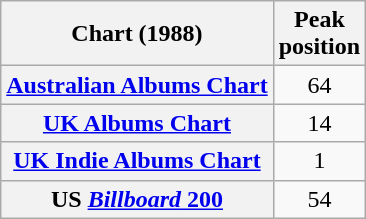<table class="wikitable sortable plainrowheaders">
<tr>
<th>Chart (1988)</th>
<th>Peak<br>position</th>
</tr>
<tr>
<th scope="row"><a href='#'>Australian Albums Chart</a></th>
<td align="center">64</td>
</tr>
<tr>
<th scope="row"><a href='#'>UK Albums Chart</a></th>
<td align="center">14</td>
</tr>
<tr>
<th scope="row"><a href='#'>UK Indie Albums Chart</a></th>
<td align="center">1</td>
</tr>
<tr>
<th scope="row">US <a href='#'><em>Billboard</em> 200</a></th>
<td align="center">54</td>
</tr>
</table>
